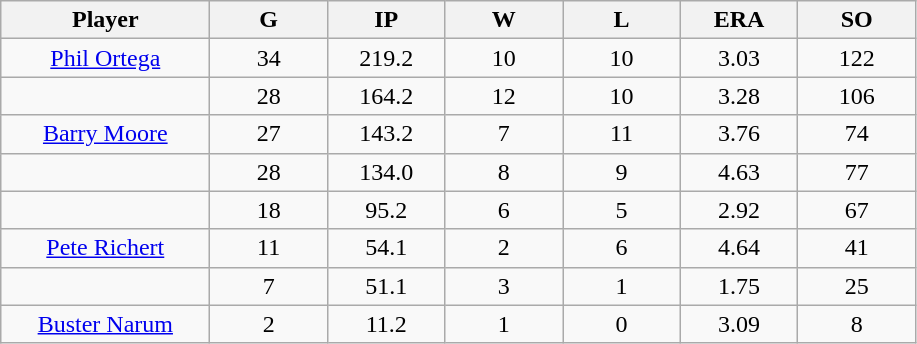<table class="wikitable sortable">
<tr>
<th bgcolor="#DDDDFF" width="16%">Player</th>
<th bgcolor="#DDDDFF" width="9%">G</th>
<th bgcolor="#DDDDFF" width="9%">IP</th>
<th bgcolor="#DDDDFF" width="9%">W</th>
<th bgcolor="#DDDDFF" width="9%">L</th>
<th bgcolor="#DDDDFF" width="9%">ERA</th>
<th bgcolor="#DDDDFF" width="9%">SO</th>
</tr>
<tr align="center">
<td><a href='#'>Phil Ortega</a></td>
<td>34</td>
<td>219.2</td>
<td>10</td>
<td>10</td>
<td>3.03</td>
<td>122</td>
</tr>
<tr align="center">
<td></td>
<td>28</td>
<td>164.2</td>
<td>12</td>
<td>10</td>
<td>3.28</td>
<td>106</td>
</tr>
<tr align="center">
<td><a href='#'>Barry Moore</a></td>
<td>27</td>
<td>143.2</td>
<td>7</td>
<td>11</td>
<td>3.76</td>
<td>74</td>
</tr>
<tr align="center">
<td></td>
<td>28</td>
<td>134.0</td>
<td>8</td>
<td>9</td>
<td>4.63</td>
<td>77</td>
</tr>
<tr align="center">
<td></td>
<td>18</td>
<td>95.2</td>
<td>6</td>
<td>5</td>
<td>2.92</td>
<td>67</td>
</tr>
<tr align="center">
<td><a href='#'>Pete Richert</a></td>
<td>11</td>
<td>54.1</td>
<td>2</td>
<td>6</td>
<td>4.64</td>
<td>41</td>
</tr>
<tr align="center">
<td></td>
<td>7</td>
<td>51.1</td>
<td>3</td>
<td>1</td>
<td>1.75</td>
<td>25</td>
</tr>
<tr align="center">
<td><a href='#'>Buster Narum</a></td>
<td>2</td>
<td>11.2</td>
<td>1</td>
<td>0</td>
<td>3.09</td>
<td>8</td>
</tr>
</table>
